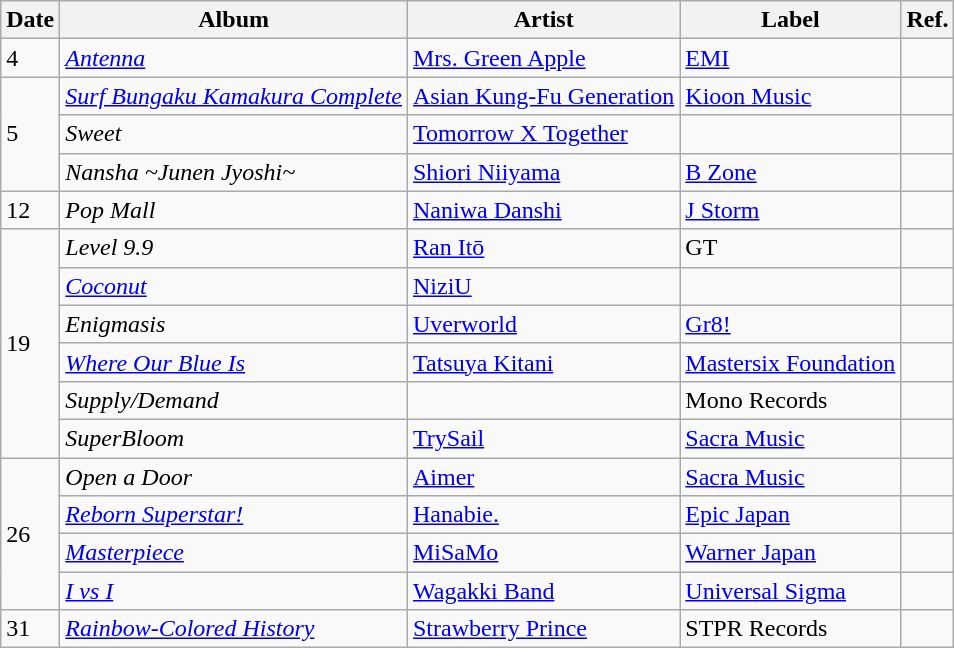<table class="wikitable">
<tr>
<th>Date</th>
<th>Album</th>
<th>Artist</th>
<th>Label</th>
<th>Ref.</th>
</tr>
<tr>
<td>4</td>
<td><em><a href='#'>Antenna</a></em></td>
<td><a href='#'>Mrs. Green Apple</a></td>
<td><a href='#'>EMI</a></td>
<td></td>
</tr>
<tr>
<td rowspan="3">5</td>
<td><em><a href='#'>Surf Bungaku Kamakura Complete</a></em></td>
<td><a href='#'>Asian Kung-Fu Generation</a></td>
<td><a href='#'>Kioon Music</a></td>
<td></td>
</tr>
<tr>
<td><em>Sweet</em></td>
<td><a href='#'>Tomorrow X Together</a></td>
<td></td>
<td></td>
</tr>
<tr>
<td><em>Nansha ~Junen Jyoshi~</em></td>
<td><a href='#'>Shiori Niiyama</a></td>
<td><a href='#'>B Zone</a></td>
<td></td>
</tr>
<tr>
<td>12</td>
<td><em>Pop Mall</em></td>
<td><a href='#'>Naniwa Danshi</a></td>
<td><a href='#'>J Storm</a></td>
<td></td>
</tr>
<tr>
<td rowspan="6">19</td>
<td><em>Level 9.9</em></td>
<td><a href='#'>Ran Itō</a></td>
<td>GT</td>
<td></td>
</tr>
<tr>
<td><em><a href='#'>Coconut</a></em></td>
<td><a href='#'>NiziU</a></td>
<td></td>
<td></td>
</tr>
<tr>
<td><em>Enigmasis</em></td>
<td><a href='#'>Uverworld</a></td>
<td><a href='#'>Gr8!</a></td>
<td></td>
</tr>
<tr>
<td><em><a href='#'>Where Our Blue Is</a></em></td>
<td><a href='#'>Tatsuya Kitani</a></td>
<td><a href='#'>Mastersix Foundation</a></td>
<td></td>
</tr>
<tr>
<td><em>Supply/Demand</em></td>
<td></td>
<td>Mono Records</td>
<td></td>
</tr>
<tr>
<td><em>SuperBloom</em></td>
<td><a href='#'>TrySail</a></td>
<td><a href='#'>Sacra Music</a></td>
<td></td>
</tr>
<tr>
<td rowspan="4">26</td>
<td><em>Open a Door</em></td>
<td><a href='#'>Aimer</a></td>
<td><a href='#'>Sacra Music</a></td>
<td></td>
</tr>
<tr>
<td><em><a href='#'>Reborn Superstar!</a></em></td>
<td><a href='#'>Hanabie.</a></td>
<td><a href='#'>Epic Japan</a></td>
<td></td>
</tr>
<tr>
<td><em><a href='#'>Masterpiece</a></em></td>
<td><a href='#'>MiSaMo</a></td>
<td><a href='#'>Warner Japan</a></td>
<td></td>
</tr>
<tr>
<td><em><a href='#'>I vs I</a></em></td>
<td><a href='#'>Wagakki Band</a></td>
<td><a href='#'>Universal Sigma</a></td>
<td></td>
</tr>
<tr>
<td>31</td>
<td><em><a href='#'>Rainbow-Colored History</a></em></td>
<td><a href='#'>Strawberry Prince</a></td>
<td>STPR Records</td>
<td></td>
</tr>
</table>
